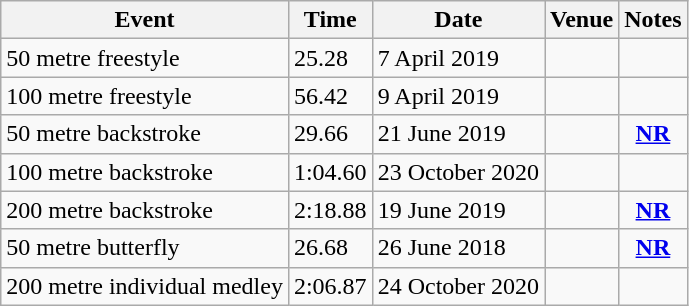<table class="wikitable">
<tr>
<th>Event</th>
<th>Time</th>
<th>Date</th>
<th>Venue</th>
<th>Notes</th>
</tr>
<tr>
<td>50 metre freestyle</td>
<td>25.28</td>
<td>7 April 2019</td>
<td></td>
<td></td>
</tr>
<tr>
<td>100 metre freestyle</td>
<td>56.42</td>
<td>9 April 2019</td>
<td></td>
<td></td>
</tr>
<tr>
<td>50 metre backstroke</td>
<td>29.66</td>
<td>21 June 2019</td>
<td></td>
<td align=center><strong><a href='#'>NR</a></strong></td>
</tr>
<tr>
<td>100 metre backstroke</td>
<td>1:04.60</td>
<td>23 October 2020</td>
<td></td>
<td></td>
</tr>
<tr>
<td>200 metre backstroke</td>
<td>2:18.88</td>
<td>19 June 2019</td>
<td></td>
<td align=center><strong><a href='#'>NR</a></strong></td>
</tr>
<tr>
<td>50 metre butterfly</td>
<td>26.68</td>
<td>26 June 2018</td>
<td></td>
<td align=center><strong><a href='#'>NR</a></strong></td>
</tr>
<tr>
<td>200 metre individual medley</td>
<td>2:06.87</td>
<td>24 October 2020</td>
<td></td>
<td></td>
</tr>
</table>
